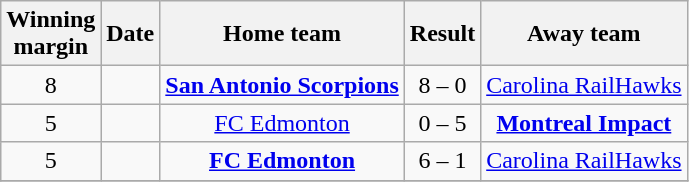<table class="wikitable">
<tr>
<th>Winning <br> margin</th>
<th !width=4%>Date</th>
<th !width=12%>Home team</th>
<th ! align=center>Result</th>
<th !width=12%>Away team</th>
</tr>
<tr>
<td align=center>8</td>
<td></td>
<td align=center><strong><a href='#'>San Antonio Scorpions</a></strong></td>
<td align=center>8 – 0</td>
<td align=center><a href='#'>Carolina RailHawks</a></td>
</tr>
<tr>
<td align=center>5</td>
<td></td>
<td align=center><a href='#'>FC Edmonton</a></td>
<td align=center>0 – 5</td>
<td align=center><strong><a href='#'>Montreal Impact</a></strong></td>
</tr>
<tr>
<td align=center>5</td>
<td></td>
<td align=center><strong><a href='#'>FC Edmonton</a></strong></td>
<td align=center>6 – 1</td>
<td align=center><a href='#'>Carolina RailHawks</a></td>
</tr>
<tr>
</tr>
</table>
